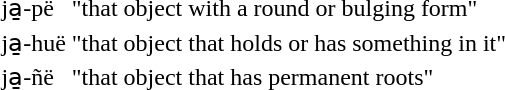<table>
<tr>
<td>ja̱-pë</td>
<td>"that object with a round or bulging form"</td>
</tr>
<tr>
<td>ja̱-huë</td>
<td>"that object that holds or has something in it"</td>
</tr>
<tr>
<td>ja̱-ñë</td>
<td>"that object that has permanent roots"</td>
</tr>
</table>
